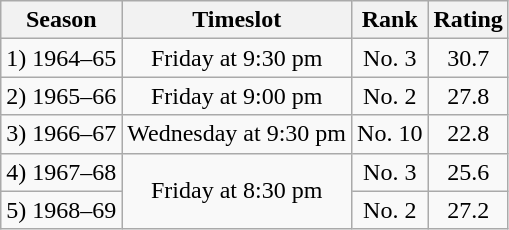<table class="wikitable" style="text-align:center;">
<tr>
<th>Season</th>
<th>Timeslot</th>
<th>Rank</th>
<th>Rating</th>
</tr>
<tr>
<td>1) 1964–65</td>
<td>Friday at 9:30 pm</td>
<td>No. 3</td>
<td>30.7</td>
</tr>
<tr>
<td>2) 1965–66</td>
<td>Friday at 9:00 pm</td>
<td>No. 2</td>
<td>27.8</td>
</tr>
<tr>
<td>3) 1966–67</td>
<td>Wednesday at 9:30 pm</td>
<td>No. 10</td>
<td>22.8</td>
</tr>
<tr>
<td>4) 1967–68</td>
<td rowspan="2">Friday at 8:30 pm</td>
<td>No. 3</td>
<td>25.6</td>
</tr>
<tr>
<td>5) 1968–69</td>
<td>No. 2</td>
<td>27.2</td>
</tr>
</table>
